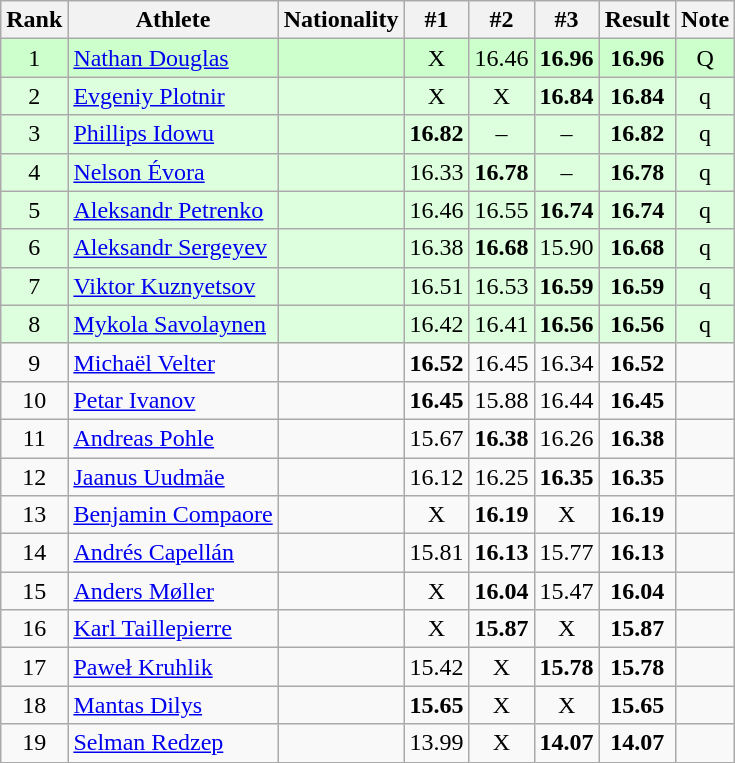<table class="wikitable" style="text-align:center">
<tr>
<th>Rank</th>
<th>Athlete</th>
<th>Nationality</th>
<th>#1</th>
<th>#2</th>
<th>#3</th>
<th>Result</th>
<th>Note</th>
</tr>
<tr bgcolor=ccffcc>
<td>1</td>
<td align=left><a href='#'>Nathan Douglas</a></td>
<td align=left></td>
<td>X</td>
<td>16.46</td>
<td><strong>16.96</strong></td>
<td><strong>16.96</strong></td>
<td>Q</td>
</tr>
<tr bgcolor=ddffdd>
<td>2</td>
<td align=left><a href='#'>Evgeniy Plotnir</a></td>
<td align=left></td>
<td>X</td>
<td>X</td>
<td><strong>16.84</strong></td>
<td><strong>16.84</strong></td>
<td>q</td>
</tr>
<tr bgcolor=ddffdd>
<td>3</td>
<td align=left><a href='#'>Phillips Idowu</a></td>
<td align=left></td>
<td><strong>16.82</strong></td>
<td>–</td>
<td>–</td>
<td><strong>16.82</strong></td>
<td>q</td>
</tr>
<tr bgcolor=ddffdd>
<td>4</td>
<td align=left><a href='#'>Nelson Évora</a></td>
<td align=left></td>
<td>16.33</td>
<td><strong>16.78</strong></td>
<td>–</td>
<td><strong>16.78</strong></td>
<td>q</td>
</tr>
<tr bgcolor=ddffdd>
<td>5</td>
<td align=left><a href='#'>Aleksandr Petrenko</a></td>
<td align=left></td>
<td>16.46</td>
<td>16.55</td>
<td><strong>16.74</strong></td>
<td><strong>16.74</strong></td>
<td>q</td>
</tr>
<tr bgcolor=ddffdd>
<td>6</td>
<td align=left><a href='#'>Aleksandr Sergeyev</a></td>
<td align=left></td>
<td>16.38</td>
<td><strong>16.68</strong></td>
<td>15.90</td>
<td><strong>16.68</strong></td>
<td>q</td>
</tr>
<tr bgcolor=ddffdd>
<td>7</td>
<td align=left><a href='#'>Viktor Kuznyetsov</a></td>
<td align=left></td>
<td>16.51</td>
<td>16.53</td>
<td><strong>16.59</strong></td>
<td><strong>16.59</strong></td>
<td>q</td>
</tr>
<tr bgcolor=ddffdd>
<td>8</td>
<td align=left><a href='#'>Mykola Savolaynen</a></td>
<td align=left></td>
<td>16.42</td>
<td>16.41</td>
<td><strong>16.56</strong></td>
<td><strong>16.56</strong></td>
<td>q</td>
</tr>
<tr>
<td>9</td>
<td align=left><a href='#'>Michaël Velter</a></td>
<td align=left></td>
<td><strong>16.52</strong></td>
<td>16.45</td>
<td>16.34</td>
<td><strong>16.52</strong></td>
<td></td>
</tr>
<tr>
<td>10</td>
<td align=left><a href='#'>Petar Ivanov</a></td>
<td align=left></td>
<td><strong>16.45</strong></td>
<td>15.88</td>
<td>16.44</td>
<td><strong>16.45</strong></td>
<td></td>
</tr>
<tr>
<td>11</td>
<td align=left><a href='#'>Andreas Pohle</a></td>
<td align=left></td>
<td>15.67</td>
<td><strong>16.38</strong></td>
<td>16.26</td>
<td><strong>16.38</strong></td>
<td></td>
</tr>
<tr>
<td>12</td>
<td align=left><a href='#'>Jaanus Uudmäe</a></td>
<td align=left></td>
<td>16.12</td>
<td>16.25</td>
<td><strong>16.35</strong></td>
<td><strong>16.35</strong></td>
<td></td>
</tr>
<tr>
<td>13</td>
<td align=left><a href='#'>Benjamin Compaore</a></td>
<td align=left></td>
<td>X</td>
<td><strong>16.19</strong></td>
<td>X</td>
<td><strong>16.19</strong></td>
<td></td>
</tr>
<tr>
<td>14</td>
<td align=left><a href='#'>Andrés Capellán</a></td>
<td align=left></td>
<td>15.81</td>
<td><strong>16.13</strong></td>
<td>15.77</td>
<td><strong>16.13</strong></td>
<td></td>
</tr>
<tr>
<td>15</td>
<td align=left><a href='#'>Anders Møller</a></td>
<td align=left></td>
<td>X</td>
<td><strong>16.04</strong></td>
<td>15.47</td>
<td><strong>16.04</strong></td>
<td></td>
</tr>
<tr>
<td>16</td>
<td align=left><a href='#'>Karl Taillepierre</a></td>
<td align=left></td>
<td>X</td>
<td><strong>15.87</strong></td>
<td>X</td>
<td><strong>15.87</strong></td>
<td></td>
</tr>
<tr>
<td>17</td>
<td align=left><a href='#'>Paweł Kruhlik</a></td>
<td align=left></td>
<td>15.42</td>
<td>X</td>
<td><strong>15.78</strong></td>
<td><strong>15.78</strong></td>
<td></td>
</tr>
<tr>
<td>18</td>
<td align=left><a href='#'>Mantas Dilys</a></td>
<td align=left></td>
<td><strong>15.65</strong></td>
<td>X</td>
<td>X</td>
<td><strong>15.65</strong></td>
<td></td>
</tr>
<tr>
<td>19</td>
<td align=left><a href='#'>Selman Redzep</a></td>
<td align=left></td>
<td>13.99</td>
<td>X</td>
<td><strong>14.07</strong></td>
<td><strong>14.07</strong></td>
<td></td>
</tr>
</table>
